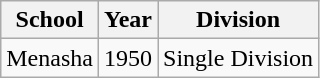<table class="wikitable">
<tr>
<th>School</th>
<th>Year</th>
<th>Division</th>
</tr>
<tr>
<td>Menasha</td>
<td>1950</td>
<td>Single Division</td>
</tr>
</table>
